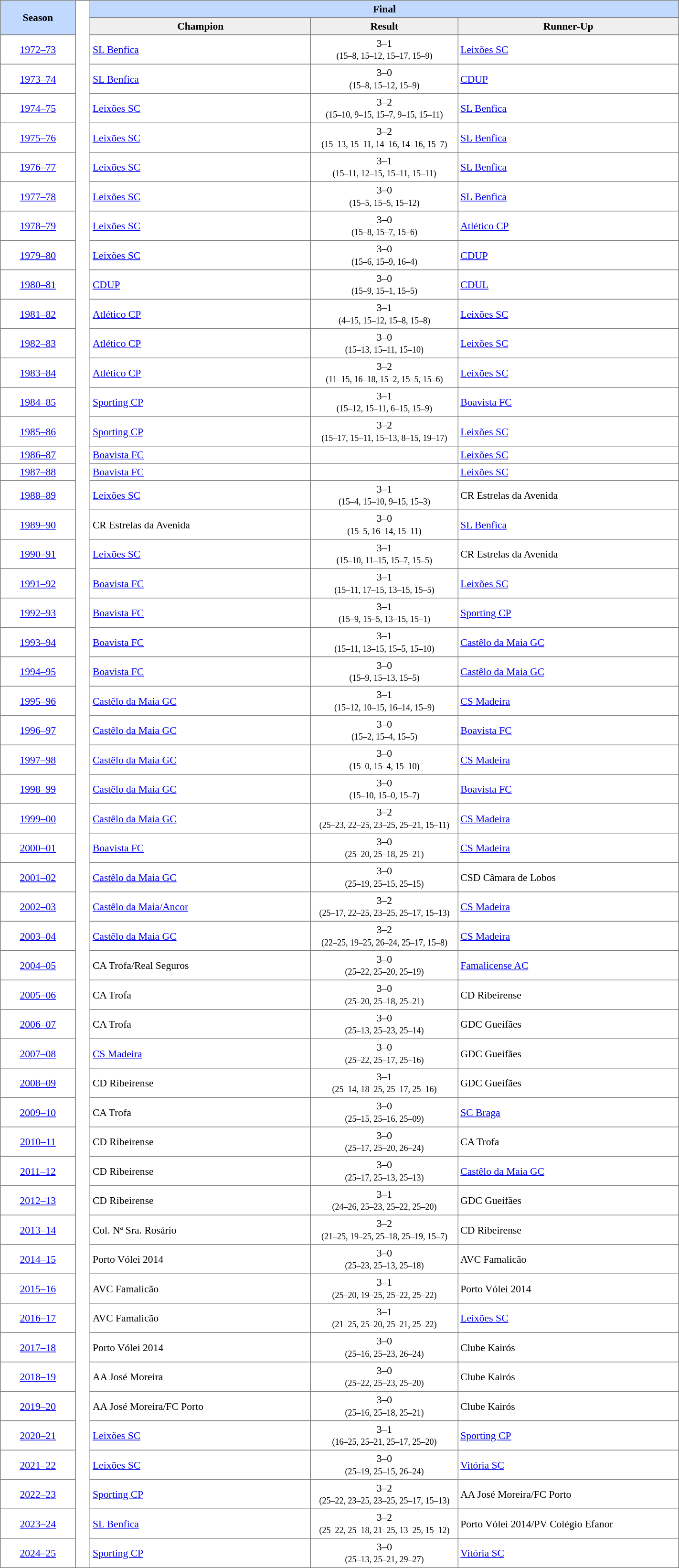<table border=1 style="border-collapse:collapse; font-size:90%;" cellpadding=3 cellspacing=0 width=75%>
<tr style="background: #C1D8FF">
<th rowspan=2 width=5%>Season</th>
<td width=1% rowspan=99 style="background: #ffffff"></td>
<th colspan=3>Final</th>
</tr>
<tr style="background: #EFEFEF">
<th width=15%>Champion</th>
<th width=10%>Result</th>
<th width=15%>Runner-Up</th>
</tr>
<tr>
<td align=center><a href='#'>1972–73</a></td>
<td><a href='#'>SL Benfica</a></td>
<td align=center>3–1<br><small>(15–8, 15–12, 15–17, 15–9)</small></td>
<td><a href='#'>Leixões SC</a></td>
</tr>
<tr>
<td align=center><a href='#'>1973–74</a></td>
<td><a href='#'>SL Benfica</a></td>
<td align=center>3–0<br><small>(15–8, 15–12, 15–9)</small></td>
<td><a href='#'>CDUP</a></td>
</tr>
<tr>
<td align=center><a href='#'>1974–75</a></td>
<td><a href='#'>Leixões SC</a></td>
<td align=center>3–2<br><small>(15–10, 9–15, 15–7, 9–15, 15–11)</small></td>
<td><a href='#'>SL Benfica</a></td>
</tr>
<tr>
<td align=center><a href='#'>1975–76</a></td>
<td><a href='#'>Leixões SC</a></td>
<td align=center>3–2<br><small>(15–13, 15–11, 14–16, 14–16, 15–7)</small></td>
<td><a href='#'>SL Benfica</a></td>
</tr>
<tr>
<td align=center><a href='#'>1976–77</a></td>
<td><a href='#'>Leixões SC</a></td>
<td align=center>3–1<br><small>(15–11, 12–15, 15–11, 15–11)</small></td>
<td><a href='#'>SL Benfica</a></td>
</tr>
<tr>
<td align=center><a href='#'>1977–78</a></td>
<td><a href='#'>Leixões SC</a></td>
<td align=center>3–0<br><small>(15–5, 15–5, 15–12)</small></td>
<td><a href='#'>SL Benfica</a></td>
</tr>
<tr>
<td align=center><a href='#'>1978–79</a></td>
<td><a href='#'>Leixões SC</a></td>
<td align=center>3–0<br><small>(15–8, 15–7, 15–6)</small></td>
<td><a href='#'>Atlético CP</a></td>
</tr>
<tr>
<td align=center><a href='#'>1979–80</a></td>
<td><a href='#'>Leixões SC</a></td>
<td align=center>3–0<br><small>(15–6, 15–9, 16–4)</small></td>
<td><a href='#'>CDUP</a></td>
</tr>
<tr>
<td align=center><a href='#'>1980–81</a></td>
<td><a href='#'>CDUP</a></td>
<td align=center>3–0<br><small>(15–9, 15–1, 15–5)</small></td>
<td><a href='#'>CDUL</a></td>
</tr>
<tr>
<td align=center><a href='#'>1981–82</a></td>
<td><a href='#'>Atlético CP</a></td>
<td align=center>3–1<br><small>(4–15, 15–12, 15–8, 15–8)</small></td>
<td><a href='#'>Leixões SC</a></td>
</tr>
<tr>
<td align=center><a href='#'>1982–83</a></td>
<td><a href='#'>Atlético CP</a></td>
<td align=center>3–0<br><small>(15–13, 15–11, 15–10)</small></td>
<td><a href='#'>Leixões SC</a></td>
</tr>
<tr>
<td align=center><a href='#'>1983–84</a></td>
<td><a href='#'>Atlético CP</a></td>
<td align=center>3–2<br><small>(11–15, 16–18, 15–2, 15–5, 15–6)</small></td>
<td><a href='#'>Leixões SC</a></td>
</tr>
<tr>
<td align=center><a href='#'>1984–85</a></td>
<td><a href='#'>Sporting CP</a></td>
<td align=center>3–1<br><small>(15–12, 15–11, 6–15, 15–9)</small></td>
<td><a href='#'>Boavista FC</a></td>
</tr>
<tr>
<td align=center><a href='#'>1985–86</a></td>
<td><a href='#'>Sporting CP</a></td>
<td align=center>3–2<br><small>(15–17, 15–11, 15–13, 8–15, 19–17)</small></td>
<td><a href='#'>Leixões SC</a></td>
</tr>
<tr>
<td align=center><a href='#'>1986–87</a></td>
<td><a href='#'>Boavista FC</a></td>
<td align=center></td>
<td><a href='#'>Leixões SC</a></td>
</tr>
<tr>
<td align=center><a href='#'>1987–88</a></td>
<td><a href='#'>Boavista FC</a></td>
<td align=center></td>
<td><a href='#'>Leixões SC</a></td>
</tr>
<tr>
<td align=center><a href='#'>1988–89</a></td>
<td><a href='#'>Leixões SC</a></td>
<td align=center>3–1<br><small>(15–4, 15–10, 9–15, 15–3)</small></td>
<td>CR Estrelas da Avenida</td>
</tr>
<tr>
<td align=center><a href='#'>1989–90</a></td>
<td>CR Estrelas da Avenida</td>
<td align=center>3–0<br><small>(15–5, 16–14, 15–11)</small></td>
<td><a href='#'>SL Benfica</a></td>
</tr>
<tr>
<td align=center><a href='#'>1990–91</a></td>
<td><a href='#'>Leixões SC</a></td>
<td align=center>3–1<br><small>(15–10, 11–15, 15–7, 15–5)</small></td>
<td>CR Estrelas da Avenida</td>
</tr>
<tr>
<td align=center><a href='#'>1991–92</a></td>
<td><a href='#'>Boavista FC</a></td>
<td align=center>3–1<br><small>(15–11, 17–15, 13–15, 15–5)</small></td>
<td><a href='#'>Leixões SC</a></td>
</tr>
<tr>
<td align=center><a href='#'>1992–93</a></td>
<td><a href='#'>Boavista FC</a></td>
<td align=center>3–1<br><small>(15–9, 15–5, 13–15, 15–1)</small></td>
<td><a href='#'>Sporting CP</a></td>
</tr>
<tr>
<td align=center><a href='#'>1993–94</a></td>
<td><a href='#'>Boavista FC</a></td>
<td align=center>3–1<br><small>(15–11, 13–15, 15–5, 15–10)</small></td>
<td><a href='#'>Castêlo da Maia GC</a></td>
</tr>
<tr>
<td align=center><a href='#'>1994–95</a></td>
<td><a href='#'>Boavista FC</a></td>
<td align=center>3–0<br><small>(15–9, 15–13, 15–5)</small></td>
<td><a href='#'>Castêlo da Maia GC</a></td>
</tr>
<tr>
<td align=center><a href='#'>1995–96</a></td>
<td><a href='#'>Castêlo da Maia GC</a></td>
<td align=center>3–1<br><small>(15–12, 10–15, 16–14, 15–9)</small></td>
<td><a href='#'>CS Madeira</a></td>
</tr>
<tr>
<td align=center><a href='#'>1996–97</a></td>
<td><a href='#'>Castêlo da Maia GC</a></td>
<td align=center>3–0<br><small>(15–2, 15–4, 15–5)</small></td>
<td><a href='#'>Boavista FC</a></td>
</tr>
<tr>
<td align=center><a href='#'>1997–98</a></td>
<td><a href='#'>Castêlo da Maia GC</a></td>
<td align=center>3–0<br><small>(15–0, 15–4, 15–10)</small></td>
<td><a href='#'>CS Madeira</a></td>
</tr>
<tr>
<td align=center><a href='#'>1998–99</a></td>
<td><a href='#'>Castêlo da Maia GC</a></td>
<td align=center>3–0<br><small>(15–10, 15–0, 15–7)</small></td>
<td><a href='#'>Boavista FC</a></td>
</tr>
<tr>
<td align=center><a href='#'>1999–00</a></td>
<td><a href='#'>Castêlo da Maia GC</a></td>
<td align=center>3–2<br><small>(25–23, 22–25, 23–25, 25–21, 15–11)</small></td>
<td><a href='#'>CS Madeira</a></td>
</tr>
<tr>
<td align=center><a href='#'>2000–01</a></td>
<td><a href='#'>Boavista FC</a></td>
<td align=center>3–0<br><small>(25–20, 25–18, 25–21)</small></td>
<td><a href='#'>CS Madeira</a></td>
</tr>
<tr>
<td align=center><a href='#'>2001–02</a></td>
<td><a href='#'>Castêlo da Maia GC</a></td>
<td align=center>3–0<br><small>(25–19, 25–15, 25–15)</small></td>
<td>CSD Câmara de Lobos</td>
</tr>
<tr>
<td align=center><a href='#'>2002–03</a></td>
<td><a href='#'>Castêlo da Maia/Ancor</a></td>
<td align=center>3–2<br><small>(25–17, 22–25, 23–25, 25–17, 15–13)</small></td>
<td><a href='#'>CS Madeira</a></td>
</tr>
<tr>
<td align=center><a href='#'>2003–04</a></td>
<td><a href='#'>Castêlo da Maia GC</a></td>
<td align=center>3–2<br><small>(22–25, 19–25, 26–24, 25–17, 15–8)</small></td>
<td><a href='#'>CS Madeira</a></td>
</tr>
<tr>
<td align=center><a href='#'>2004–05</a></td>
<td>CA Trofa/Real Seguros</td>
<td align=center>3–0<br><small>(25–22, 25–20, 25–19)</small></td>
<td><a href='#'>Famalicense AC</a></td>
</tr>
<tr>
<td align=center><a href='#'>2005–06</a></td>
<td>CA Trofa</td>
<td align=center>3–0<br><small>(25–20, 25–18, 25–21)</small></td>
<td>CD Ribeirense</td>
</tr>
<tr>
<td align=center><a href='#'>2006–07</a></td>
<td>CA Trofa</td>
<td align=center>3–0<br><small>(25–13, 25–23, 25–14)</small></td>
<td>GDC Gueifães</td>
</tr>
<tr>
<td align=center><a href='#'>2007–08</a></td>
<td><a href='#'>CS Madeira</a></td>
<td align=center>3–0<br><small>(25–22, 25–17, 25–16)</small></td>
<td>GDC Gueifães</td>
</tr>
<tr>
<td align=center><a href='#'>2008–09</a></td>
<td>CD Ribeirense</td>
<td align=center>3–1<br><small>(25–14, 18–25, 25–17, 25–16)</small></td>
<td>GDC Gueifães</td>
</tr>
<tr>
<td align=center><a href='#'>2009–10</a></td>
<td>CA Trofa</td>
<td align=center>3–0<br><small>(25–15, 25–16, 25–09)</small></td>
<td><a href='#'>SC Braga</a></td>
</tr>
<tr>
<td align=center><a href='#'>2010–11</a></td>
<td>CD Ribeirense</td>
<td align=center>3–0<br><small>(25–17, 25–20, 26–24)</small></td>
<td>CA Trofa</td>
</tr>
<tr>
<td align=center><a href='#'>2011–12</a></td>
<td>CD Ribeirense</td>
<td align=center>3–0<br><small>(25–17, 25–13, 25–13)</small></td>
<td><a href='#'>Castêlo da Maia GC</a></td>
</tr>
<tr>
<td align=center><a href='#'>2012–13</a></td>
<td>CD Ribeirense</td>
<td align=center>3–1<br><small>(24–26, 25–23, 25–22, 25–20)</small></td>
<td>GDC Gueifães</td>
</tr>
<tr>
<td align=center><a href='#'>2013–14</a></td>
<td>Col. Nª Sra. Rosário</td>
<td align=center>3–2<br><small>(21–25, 19–25, 25–18, 25–19, 15–7)</small></td>
<td>CD Ribeirense</td>
</tr>
<tr>
<td align=center><a href='#'>2014–15</a></td>
<td>Porto Vólei 2014</td>
<td align=center>3–0<br><small>(25–23, 25–13, 25–18)</small></td>
<td>AVC Famalicão</td>
</tr>
<tr>
<td align=center><a href='#'>2015–16</a></td>
<td>AVC Famalicão</td>
<td align=center>3–1<br><small>(25–20, 19–25, 25–22, 25–22)</small></td>
<td>Porto Vólei 2014</td>
</tr>
<tr>
<td align=center><a href='#'>2016–17</a></td>
<td>AVC Famalicão</td>
<td align=center>3–1<br><small>(21–25, 25–20, 25–21, 25–22)</small></td>
<td><a href='#'>Leixões SC</a></td>
</tr>
<tr>
<td align=center><a href='#'>2017–18</a></td>
<td>Porto Vólei 2014</td>
<td align=center>3–0<br><small>(25–16, 25–23, 26–24)</small></td>
<td>Clube Kairós</td>
</tr>
<tr>
<td align=center><a href='#'>2018–19</a></td>
<td>AA José Moreira</td>
<td align=center>3–0<br><small>(25–22, 25–23, 25–20)</small></td>
<td>Clube Kairós</td>
</tr>
<tr>
<td align=center><a href='#'>2019–20</a></td>
<td>AA José Moreira/FC Porto</td>
<td align=center>3–0 <br><small>(25–16, 25–18, 25–21)</small></td>
<td>Clube Kairós</td>
</tr>
<tr>
<td align=center><a href='#'>2020–21</a></td>
<td><a href='#'>Leixões SC</a></td>
<td align=center>3–1 <br><small>(16–25, 25–21, 25–17, 25–20)</small></td>
<td><a href='#'>Sporting CP</a></td>
</tr>
<tr>
<td align=center><a href='#'>2021–22</a></td>
<td><a href='#'>Leixões SC</a></td>
<td align=center>3–0 <br><small>(25–19, 25–15, 26–24)</small></td>
<td><a href='#'>Vitória SC</a></td>
</tr>
<tr>
<td align=center><a href='#'>2022–23</a></td>
<td><a href='#'>Sporting CP</a></td>
<td align=center>3–2<br><small>(25–22, 23–25, 23–25, 25–17, 15–13)</small></td>
<td>AA José Moreira/FC Porto</td>
</tr>
<tr>
<td align=center><a href='#'>2023–24</a></td>
<td><a href='#'>SL Benfica</a></td>
<td align=center>3–2<br><small>(25–22, 25–18, 21–25, 13–25, 15–12)</small></td>
<td>Porto Vólei 2014/PV Colégio Efanor</td>
</tr>
<tr>
<td align=center><a href='#'>2024–25</a></td>
<td><a href='#'>Sporting CP</a></td>
<td align=center>3–0<br><small>(25–13, 25–21, 29–27)</small></td>
<td><a href='#'>Vitória SC</a></td>
</tr>
</table>
